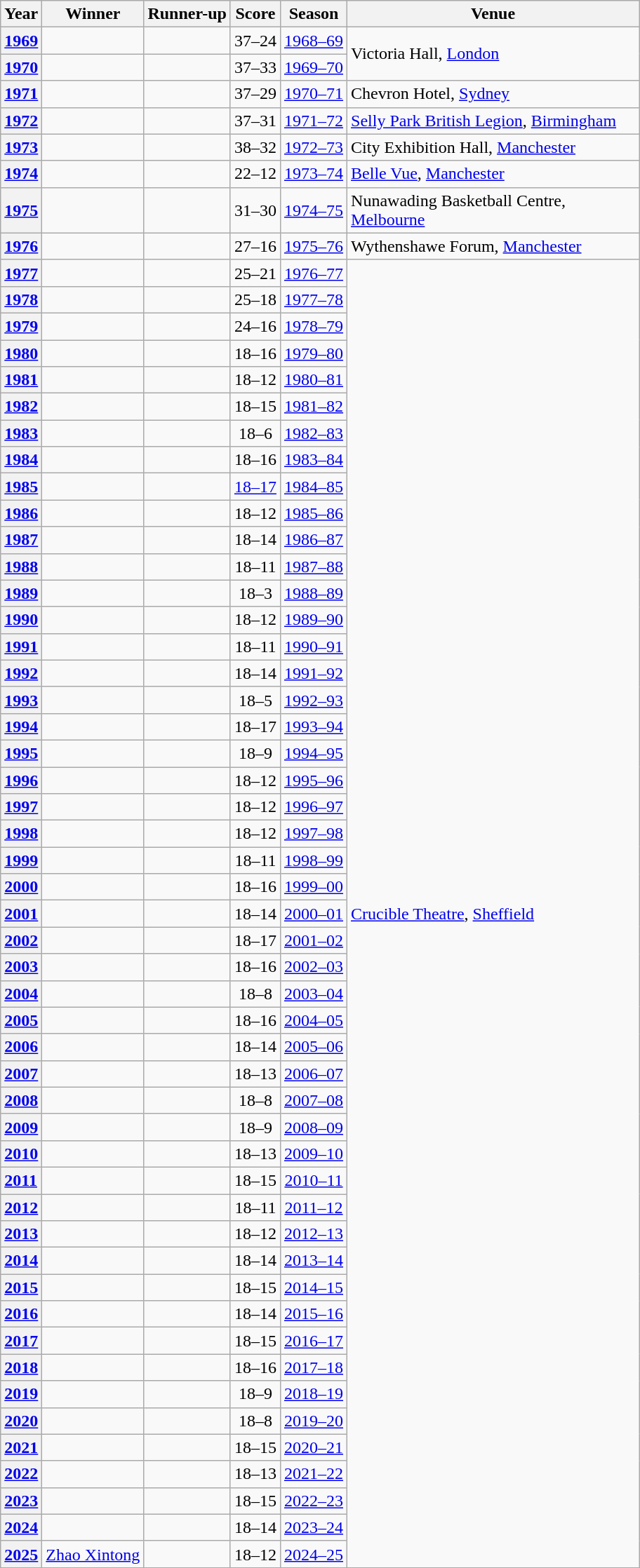<table class="wikitable sortable sticky-header">
<tr>
<th scope="col">Year</th>
<th scope="col">Winner</th>
<th scope="col">Runner-up</th>
<th scope="col">Score</th>
<th scope="col">Season</th>
<th scope="col" width="270">Venue</th>
</tr>
<tr>
<th scope="row"; style="text-align:left;"><a href='#'>1969</a></th>
<td data-sort-value="Spencer, John"></td>
<td data-sort-value="Owen, Gary"></td>
<td align = "center">37–24</td>
<td align = "center"><a href='#'>1968–69</a></td>
<td rowspan=2>Victoria Hall, <a href='#'>London</a></td>
</tr>
<tr>
<th scope="row"; style="text-align:left;"><a href='#'>1970</a></th>
<td data-sort-value="Reardon, Ray"></td>
<td data-sort-value="Pulman, John"></td>
<td align = "center">37–33</td>
<td align = "center"><a href='#'>1969–70</a></td>
</tr>
<tr>
<th scope="row"; style="text-align:left;"><a href='#'>1971</a></th>
<td data-sort-value="Spencer, John"></td>
<td data-sort-value="Simpson, Warren"></td>
<td align = "center">37–29</td>
<td align = "center"><a href='#'>1970–71</a></td>
<td>Chevron Hotel, <a href='#'>Sydney</a></td>
</tr>
<tr>
<th scope="row"; style="text-align:left;"><a href='#'>1972</a></th>
<td data-sort-value="Higgins, Alex"></td>
<td data-sort-value="Spencer, John"></td>
<td align = "center">37–31</td>
<td align = "center"><a href='#'>1971–72</a></td>
<td><a href='#'>Selly Park British Legion</a>, <a href='#'>Birmingham</a></td>
</tr>
<tr>
<th scope="row"; style="text-align:left;"><a href='#'>1973</a></th>
<td data-sort-value="Reardon, Ray"></td>
<td data-sort-value="Charlton, Eddie"></td>
<td align = "center">38–32</td>
<td align = "center"><a href='#'>1972–73</a></td>
<td>City Exhibition Hall, <a href='#'>Manchester</a></td>
</tr>
<tr>
<th scope="row"; style="text-align:left;"><a href='#'>1974</a></th>
<td data-sort-value="Reardon, Ray"></td>
<td data-sort-value="Miles, Graham"></td>
<td align = "center">22–12</td>
<td align = "center"><a href='#'>1973–74</a></td>
<td><a href='#'>Belle Vue</a>, <a href='#'>Manchester</a></td>
</tr>
<tr>
<th scope="row"; style="text-align:left;"><a href='#'>1975</a></th>
<td data-sort-value="Reardon, Ray"></td>
<td data-sort-value="Charlton, Eddie"></td>
<td align = "center">31–30</td>
<td align = "center"><a href='#'>1974–75</a></td>
<td>Nunawading Basketball Centre, <a href='#'>Melbourne</a></td>
</tr>
<tr>
<th scope="row"; style="text-align:left;"><a href='#'>1976</a></th>
<td data-sort-value="Reardon, Ray"></td>
<td data-sort-value="Higgins, Alex"></td>
<td align = "center">27–16</td>
<td align = "center"><a href='#'>1975–76</a></td>
<td>Wythenshawe Forum, <a href='#'>Manchester</a></td>
</tr>
<tr>
<th scope="row"; style="text-align:left;"><a href='#'>1977</a></th>
<td data-sort-value="Spencer, John"></td>
<td data-sort-value="Thorburn, Cliff"></td>
<td align = "center">25–21</td>
<td align = "center"><a href='#'>1976–77</a></td>
<td rowspan=49><a href='#'>Crucible Theatre</a>, <a href='#'>Sheffield</a></td>
</tr>
<tr>
<th scope="row"; style="text-align:left;"><a href='#'>1978</a></th>
<td data-sort-value="Reardon, Ray"></td>
<td data-sort-value="Mans, Perrie"></td>
<td align = "center">25–18</td>
<td align = "center"><a href='#'>1977–78</a></td>
</tr>
<tr>
<th scope="row"; style="text-align:left;"><a href='#'>1979</a></th>
<td data-sort-value="Griffiths, Terry"></td>
<td data-sort-value="Taylor, Dennis"></td>
<td align = "center">24–16</td>
<td align = "center"><a href='#'>1978–79</a></td>
</tr>
<tr>
<th scope="row"; style="text-align:left;"><a href='#'>1980</a></th>
<td data-sort-value="Thorburn, Cliff"></td>
<td data-sort-value="Higgins, Alex"></td>
<td align = "center">18–16</td>
<td align = "center"><a href='#'>1979–80</a></td>
</tr>
<tr>
<th scope="row"; style="text-align:left;"><a href='#'>1981</a></th>
<td data-sort-value="Davis, Steve"></td>
<td data-sort-value="Mountjoy, Doug"></td>
<td align = "center">18–12</td>
<td align = "center"><a href='#'>1980–81</a></td>
</tr>
<tr>
<th scope="row"; style="text-align:left;"><a href='#'>1982</a></th>
<td data-sort-value="Higgins, Alex"></td>
<td data-sort-value="Reardon, Ray"></td>
<td align = "center">18–15</td>
<td align = "center"><a href='#'>1981–82</a></td>
</tr>
<tr>
<th scope="row"; style="text-align:left;"><a href='#'>1983</a></th>
<td data-sort-value="Davis, Steve"></td>
<td data-sort-value="Thorburn, Cliff"></td>
<td align = "center">18–6</td>
<td align = "center"><a href='#'>1982–83</a></td>
</tr>
<tr>
<th scope="row"; style="text-align:left;"><a href='#'>1984</a></th>
<td data-sort-value="Davis, Steve"></td>
<td data-sort-value="White, Jimmy"></td>
<td align = "center">18–16</td>
<td align = "center"><a href='#'>1983–84</a></td>
</tr>
<tr>
<th scope="row"; style="text-align:left;"><a href='#'>1985</a></th>
<td data-sort-value="Taylor, Dennis"></td>
<td data-sort-value="Davis, Steve"></td>
<td align = "center"><a href='#'>18–17</a></td>
<td align = "center"><a href='#'>1984–85</a></td>
</tr>
<tr>
<th scope="row"; style="text-align:left;"><a href='#'>1986</a></th>
<td data-sort-value="Johnson, Joe"></td>
<td data-sort-value="Davis, Steve"></td>
<td align = "center">18–12</td>
<td align = "center"><a href='#'>1985–86</a></td>
</tr>
<tr>
<th scope="row"; style="text-align:left;"><a href='#'>1987</a></th>
<td data-sort-value="Davis, Steve"></td>
<td data-sort-value="Johnson, Joe"></td>
<td align = "center">18–14</td>
<td align = "center"><a href='#'>1986–87</a></td>
</tr>
<tr>
<th scope="row"; style="text-align:left;"><a href='#'>1988</a></th>
<td data-sort-value="Davis, Steve"></td>
<td data-sort-value="Griffiths, Terry"></td>
<td align = "center">18–11</td>
<td align = "center"><a href='#'>1987–88</a></td>
</tr>
<tr>
<th scope="row"; style="text-align:left;"><a href='#'>1989</a></th>
<td data-sort-value="Davis, Steve"></td>
<td data-sort-value="Parrott, John"></td>
<td align = "center">18–3</td>
<td align = "center"><a href='#'>1988–89</a></td>
</tr>
<tr>
<th scope="row"; style="text-align:left;"><a href='#'>1990</a></th>
<td data-sort-value="Hendry, Stephen"></td>
<td data-sort-value="White, Jimmy"></td>
<td align = "center">18–12</td>
<td align = "center"><a href='#'>1989–90</a></td>
</tr>
<tr>
<th scope="row"; style="text-align:left;"><a href='#'>1991</a></th>
<td data-sort-value="Parrott, John"></td>
<td data-sort-value="White, Jimmy"></td>
<td align = "center">18–11</td>
<td align = "center"><a href='#'>1990–91</a></td>
</tr>
<tr>
<th scope="row"; style="text-align:left;"><a href='#'>1992</a></th>
<td data-sort-value="Hendry, Stephen"></td>
<td data-sort-value="White, Jimmy"></td>
<td align = "center">18–14</td>
<td align = "center"><a href='#'>1991–92</a></td>
</tr>
<tr>
<th scope="row"; style="text-align:left;"><a href='#'>1993</a></th>
<td data-sort-value="Hendry, Stephen"></td>
<td data-sort-value="White, Jimmy"></td>
<td align = "center">18–5</td>
<td align = "center"><a href='#'>1992–93</a></td>
</tr>
<tr>
<th scope="row"; style="text-align:left;"><a href='#'>1994</a></th>
<td data-sort-value="Hendry, Stephen"></td>
<td data-sort-value="White, Jimmy"></td>
<td align = "center">18–17</td>
<td align = "center"><a href='#'>1993–94</a></td>
</tr>
<tr>
<th scope="row"; style="text-align:left;"><a href='#'>1995</a></th>
<td data-sort-value="Hendry, Stephen"></td>
<td data-sort-value="Bond, Nigel"></td>
<td align = "center">18–9</td>
<td align = "center"><a href='#'>1994–95</a></td>
</tr>
<tr>
<th scope="row"; style="text-align:left;"><a href='#'>1996</a></th>
<td data-sort-value="Hendry, Stephen"></td>
<td data-sort-value="Ebdon, Peter"></td>
<td align = "center">18–12</td>
<td align = "center"><a href='#'>1995–96</a></td>
</tr>
<tr>
<th scope="row"; style="text-align:left;"><a href='#'>1997</a></th>
<td data-sort-value="Doherty, Ken"></td>
<td data-sort-value="Hendry, Stephen"></td>
<td align = "center">18–12</td>
<td align = "center"><a href='#'>1996–97</a></td>
</tr>
<tr>
<th scope="row"; style="text-align:left;"><a href='#'>1998</a></th>
<td data-sort-value="Higgins, John"></td>
<td data-sort-value="Doherty, Ken"></td>
<td align = "center">18–12</td>
<td align = "center"><a href='#'>1997–98</a></td>
</tr>
<tr>
<th scope="row"; style="text-align:left;"><a href='#'>1999</a></th>
<td data-sort-value="Hendry, Stephen"></td>
<td data-sort-value="Williams, Mark"></td>
<td align = "center">18–11</td>
<td align = "center"><a href='#'>1998–99</a></td>
</tr>
<tr>
<th scope="row"; style="text-align:left;"><a href='#'>2000</a></th>
<td data-sort-value="Williams, Mark"></td>
<td data-sort-value="Stevens, Matthew"></td>
<td align = "center">18–16</td>
<td align = "center"><a href='#'>1999–00</a></td>
</tr>
<tr>
<th scope="row"; style="text-align:left;"><a href='#'>2001</a></th>
<td data-sort-value="O'Sullivan, Ronnie"></td>
<td data-sort-value="Higgins, John"></td>
<td align = "center">18–14</td>
<td align = "center"><a href='#'>2000–01</a></td>
</tr>
<tr>
<th scope="row"; style="text-align:left;"><a href='#'>2002</a></th>
<td data-sort-value="Ebdon, Peter"></td>
<td data-sort-value="Hendry, Stephen"></td>
<td align = "center">18–17</td>
<td align = "center"><a href='#'>2001–02</a></td>
</tr>
<tr>
<th scope="row"; style="text-align:left;"><a href='#'>2003</a></th>
<td data-sort-value="Williams, Mark"></td>
<td data-sort-value="Doherty, Ken"></td>
<td align = "center">18–16</td>
<td align = "center"><a href='#'>2002–03</a></td>
</tr>
<tr>
<th scope="row"; style="text-align:left;"><a href='#'>2004</a></th>
<td data-sort-value="O'Sullivan, Ronnie"></td>
<td data-sort-value="Dott, Graeme"></td>
<td align = "center">18–8</td>
<td align = "center"><a href='#'>2003–04</a></td>
</tr>
<tr>
<th scope="row"; style="text-align:left;"><a href='#'>2005</a></th>
<td data-sort-value="Murphy, Shaun"></td>
<td data-sort-value="Stevens, Matthew"></td>
<td align = "center">18–16</td>
<td align = "center"><a href='#'>2004–05</a></td>
</tr>
<tr>
<th scope="row"; style="text-align:left;"><a href='#'>2006</a></th>
<td data-sort-value="Dott, Graeme"></td>
<td data-sort-value="Ebdon, Peter"></td>
<td align = "center">18–14</td>
<td align = "center"><a href='#'>2005–06</a></td>
</tr>
<tr>
<th scope="row"; style="text-align:left;"><a href='#'>2007</a></th>
<td data-sort-value="Higgins, John"></td>
<td data-sort-value="Selby, Mark"></td>
<td align = "center">18–13</td>
<td align = "center"><a href='#'>2006–07</a></td>
</tr>
<tr>
<th scope="row"; style="text-align:left;"><a href='#'>2008</a></th>
<td data-sort-value="O'Sullivan, Ronnie"></td>
<td data-sort-value="Carter, Ali"></td>
<td align = "center">18–8</td>
<td align = "center"><a href='#'>2007–08</a></td>
</tr>
<tr>
<th scope="row"; style="text-align:left;"><a href='#'>2009</a></th>
<td data-sort-value="Higgins, John"></td>
<td data-sort-value="Murphy, Shaun"></td>
<td align = "center">18–9</td>
<td align = "center"><a href='#'>2008–09</a></td>
</tr>
<tr>
<th scope="row"; style="text-align:left;"><a href='#'>2010</a></th>
<td data-sort-value="Robertson, Neil"></td>
<td data-sort-value="Dott, Graeme"></td>
<td align = "center">18–13</td>
<td align = "center"><a href='#'>2009–10</a></td>
</tr>
<tr>
<th scope="row"; style="text-align:left;"><a href='#'>2011</a></th>
<td data-sort-value="Higgins, John"></td>
<td data-sort-value="Trump, Judd"></td>
<td align = "center">18–15</td>
<td align = "center"><a href='#'>2010–11</a></td>
</tr>
<tr>
<th scope="row"; style="text-align:left;"><a href='#'>2012</a></th>
<td data-sort-value="O'Sullivan, Ronnie"></td>
<td data-sort-value="Carter, Ali"></td>
<td align = "center">18–11</td>
<td align = "center"><a href='#'>2011–12</a></td>
</tr>
<tr>
<th scope="row"; style="text-align:left;"><a href='#'>2013</a></th>
<td data-sort-value="O'Sullivan, Ronnie"></td>
<td data-sort-value="Hawkins, Barry"></td>
<td align = "center">18–12</td>
<td align = "center"><a href='#'>2012–13</a></td>
</tr>
<tr>
<th scope="row"; style="text-align:left;"><a href='#'>2014</a></th>
<td data-sort-value="Selby, Mark"></td>
<td data-sort-value="O'Sullivan, Ronnie"></td>
<td align = "center">18–14</td>
<td align = "center"><a href='#'>2013–14</a></td>
</tr>
<tr>
<th scope="row"; style="text-align:left;"><a href='#'>2015</a></th>
<td data-sort-value="Bingham, Stuart"></td>
<td data-sort-value="Murphy, Shaun"></td>
<td align = "center">18–15</td>
<td align = "center"><a href='#'>2014–15</a></td>
</tr>
<tr>
<th scope="row"; style="text-align:left;"><a href='#'>2016</a></th>
<td data-sort-value="Selby, Mark"></td>
<td data-sort-value="Ding, Junhui"></td>
<td align = "center">18–14</td>
<td align = "center"><a href='#'>2015–16</a></td>
</tr>
<tr>
<th scope="row"; style="text-align:left;"><a href='#'>2017</a></th>
<td data-sort-value="Selby, Mark"></td>
<td data-sort-value="Higgins, John"></td>
<td align = "center">18–15</td>
<td align = "center"><a href='#'>2016–17</a></td>
</tr>
<tr>
<th scope="row"; style="text-align:left;"><a href='#'>2018</a></th>
<td data-sort-value="Williams, Mark"></td>
<td data-sort-value="Higgins, John"></td>
<td align = "center">18–16</td>
<td align = "center"><a href='#'>2017–18</a></td>
</tr>
<tr>
<th scope="row"; style="text-align:left;"><a href='#'>2019</a></th>
<td data-sort-value="Trump, Judd"></td>
<td data-sort-value="Higgins, John"></td>
<td align = "center">18–9</td>
<td align = "center"><a href='#'>2018–19</a></td>
</tr>
<tr>
<th scope="row"; style="text-align:left;"><a href='#'>2020</a></th>
<td data-sort-value="O'Sullivan, Ronnie"></td>
<td data-sort-value="Wilson, Kyren"></td>
<td align = "center">18–8</td>
<td align = "center"><a href='#'>2019–20</a></td>
</tr>
<tr>
<th scope="row"; style="text-align:left;"><a href='#'>2021</a></th>
<td data-sort-value="Selby, Mark"></td>
<td data-sort-value="Murphy, Shaun"></td>
<td align = "center">18–15</td>
<td align = "center"><a href='#'>2020–21</a></td>
</tr>
<tr>
<th scope="row"; style="text-align:left;"><a href='#'>2022</a></th>
<td data-sort-value="O'Sullivan, Ronnie"></td>
<td data-sort-value="Trump, Judd"></td>
<td align = "center">18–13</td>
<td align = "center"><a href='#'>2021–22</a></td>
</tr>
<tr>
<th scope="row"; style="text-align:left;"><a href='#'>2023</a></th>
<td data-sort-value="Brecel, Luca"></td>
<td data-sort-value="Selby, Mark"></td>
<td align = "center">18–15</td>
<td align = "center"><a href='#'>2022–23</a></td>
</tr>
<tr>
<th scope="row"; style="text-align:left;"><a href='#'>2024</a></th>
<td data-sort-value="Wilson, Kyren"></td>
<td data-sort-value="Jones, Jak"></td>
<td align = "center">18–14</td>
<td align = "center"><a href='#'>2023–24</a></td>
</tr>
<tr>
<th scope="row"; style="text-align:left;"><a href='#'>2025</a></th>
<td data-sort-value="Zhao, Xintong"><a href='#'>Zhao Xintong</a></td>
<td data-sort-value="Williams, Mark"></td>
<td align = "center">18–12</td>
<td align = "center"><a href='#'>2024–25</a></td>
</tr>
<tr>
</tr>
</table>
